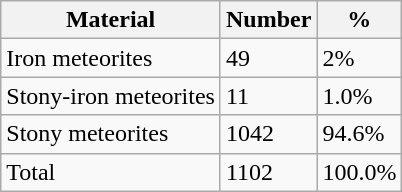<table class="wikitable" align=center>
<tr>
<th>Material</th>
<th>Number</th>
<th>%</th>
</tr>
<tr>
<td>Iron meteorites</td>
<td>49</td>
<td>2%</td>
</tr>
<tr>
<td>Stony-iron meteorites</td>
<td>11</td>
<td>1.0%</td>
</tr>
<tr>
<td>Stony meteorites</td>
<td>1042</td>
<td>94.6%</td>
</tr>
<tr>
<td>Total</td>
<td>1102</td>
<td>100.0%</td>
</tr>
</table>
